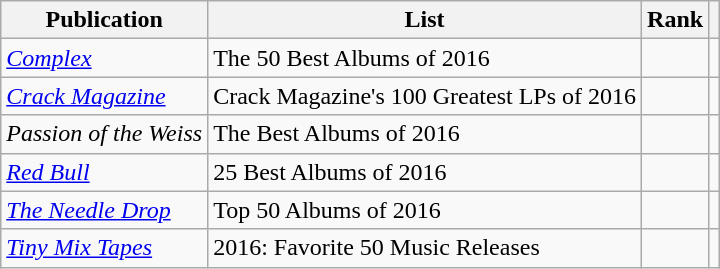<table class="sortable wikitable">
<tr>
<th>Publication</th>
<th>List</th>
<th>Rank</th>
<th class="unsortable"></th>
</tr>
<tr>
<td><em><a href='#'>Complex</a></em></td>
<td>The 50 Best Albums of 2016</td>
<td></td>
<td></td>
</tr>
<tr>
<td><em><a href='#'>Crack Magazine</a></em></td>
<td>Crack Magazine's 100 Greatest LPs of 2016</td>
<td></td>
<td></td>
</tr>
<tr>
<td><em>Passion of the Weiss</em></td>
<td>The Best Albums of 2016</td>
<td></td>
<td></td>
</tr>
<tr>
<td><em><a href='#'>Red Bull</a></em></td>
<td>25 Best Albums of 2016</td>
<td></td>
<td></td>
</tr>
<tr>
<td><em><a href='#'>The Needle Drop</a></em></td>
<td>Top 50 Albums of 2016</td>
<td></td>
<td></td>
</tr>
<tr>
<td><em><a href='#'>Tiny Mix Tapes</a></em></td>
<td>2016: Favorite 50 Music Releases</td>
<td></td>
<td></td>
</tr>
</table>
